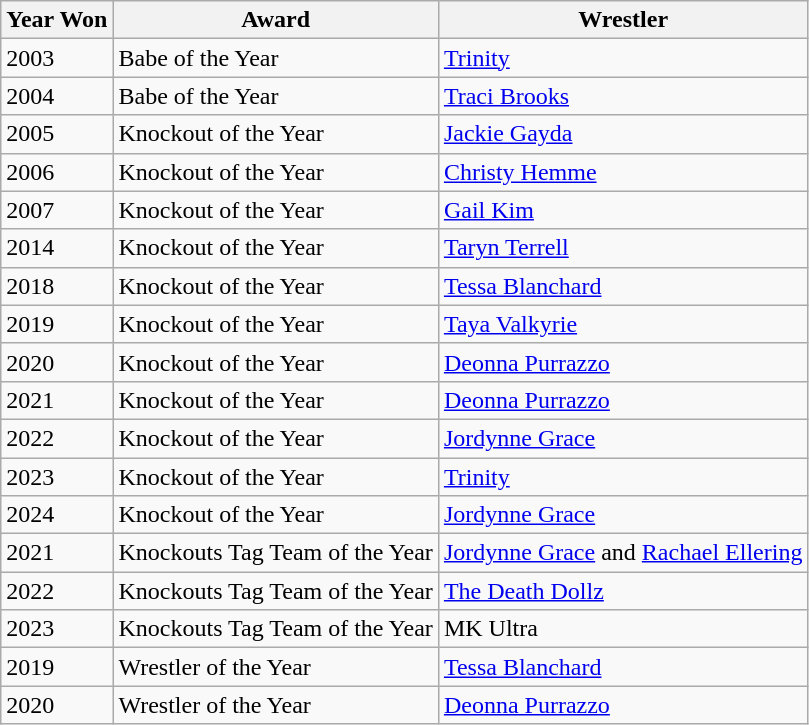<table class="wikitable">
<tr>
<th>Year Won</th>
<th>Award</th>
<th>Wrestler</th>
</tr>
<tr>
<td>2003</td>
<td>Babe of the Year</td>
<td><a href='#'>Trinity</a></td>
</tr>
<tr>
<td>2004</td>
<td>Babe of the Year</td>
<td><a href='#'>Traci Brooks</a></td>
</tr>
<tr>
<td>2005</td>
<td>Knockout of the Year</td>
<td><a href='#'>Jackie Gayda</a></td>
</tr>
<tr>
<td>2006</td>
<td>Knockout of the Year</td>
<td><a href='#'>Christy Hemme</a></td>
</tr>
<tr>
<td>2007</td>
<td>Knockout of the Year</td>
<td><a href='#'>Gail Kim</a></td>
</tr>
<tr>
<td>2014</td>
<td>Knockout of the Year</td>
<td><a href='#'>Taryn Terrell</a></td>
</tr>
<tr>
<td>2018</td>
<td>Knockout of the Year</td>
<td><a href='#'>Tessa Blanchard</a></td>
</tr>
<tr>
<td>2019</td>
<td>Knockout of the Year</td>
<td><a href='#'>Taya Valkyrie</a></td>
</tr>
<tr>
<td>2020</td>
<td>Knockout of the Year</td>
<td><a href='#'>Deonna Purrazzo</a></td>
</tr>
<tr>
<td>2021</td>
<td>Knockout of the Year</td>
<td><a href='#'>Deonna Purrazzo</a></td>
</tr>
<tr>
<td>2022</td>
<td>Knockout of the Year</td>
<td><a href='#'>Jordynne Grace</a></td>
</tr>
<tr>
<td>2023</td>
<td>Knockout of the Year</td>
<td><a href='#'>Trinity</a></td>
</tr>
<tr>
<td>2024</td>
<td>Knockout of the Year</td>
<td><a href='#'>Jordynne Grace</a></td>
</tr>
<tr>
<td>2021</td>
<td>Knockouts Tag Team of the Year</td>
<td><a href='#'>Jordynne Grace</a> and <a href='#'>Rachael Ellering</a></td>
</tr>
<tr>
<td>2022</td>
<td>Knockouts Tag Team of the Year</td>
<td><a href='#'>The Death Dollz</a><br></td>
</tr>
<tr>
<td>2023</td>
<td>Knockouts Tag Team of the Year</td>
<td>MK Ultra<br></td>
</tr>
<tr>
<td>2019</td>
<td>Wrestler of the Year</td>
<td><a href='#'>Tessa Blanchard</a></td>
</tr>
<tr>
<td>2020</td>
<td>Wrestler of the Year</td>
<td><a href='#'>Deonna Purrazzo</a></td>
</tr>
</table>
